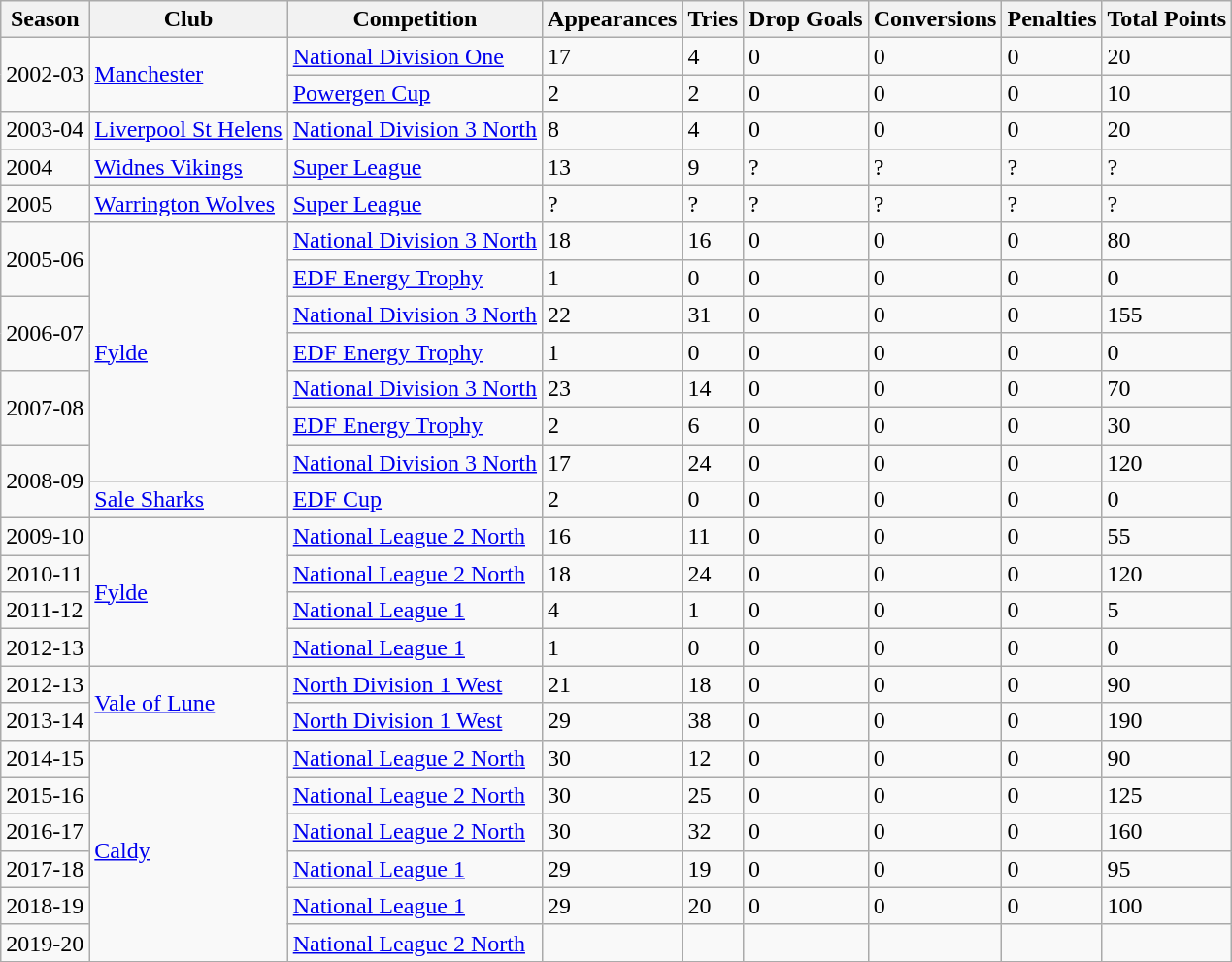<table class="wikitable sortable">
<tr>
<th>Season</th>
<th>Club</th>
<th>Competition</th>
<th>Appearances</th>
<th>Tries</th>
<th>Drop Goals</th>
<th>Conversions</th>
<th>Penalties</th>
<th>Total Points</th>
</tr>
<tr>
<td rowspan=2 align=left>2002-03</td>
<td rowspan=2 align=left><a href='#'>Manchester</a></td>
<td><a href='#'>National Division One</a></td>
<td>17</td>
<td>4</td>
<td>0</td>
<td>0</td>
<td>0</td>
<td>20</td>
</tr>
<tr>
<td><a href='#'>Powergen Cup</a></td>
<td>2</td>
<td>2</td>
<td>0</td>
<td>0</td>
<td>0</td>
<td>10</td>
</tr>
<tr>
<td>2003-04</td>
<td><a href='#'>Liverpool St Helens</a></td>
<td><a href='#'>National Division 3 North</a></td>
<td>8</td>
<td>4</td>
<td>0</td>
<td>0</td>
<td>0</td>
<td>20</td>
</tr>
<tr>
<td>2004</td>
<td><a href='#'>Widnes Vikings</a></td>
<td><a href='#'>Super League</a></td>
<td>13</td>
<td>9</td>
<td>?</td>
<td>?</td>
<td>?</td>
<td>?</td>
</tr>
<tr>
<td>2005</td>
<td><a href='#'>Warrington Wolves</a></td>
<td><a href='#'>Super League</a></td>
<td>?</td>
<td>?</td>
<td>?</td>
<td>?</td>
<td>?</td>
<td>?</td>
</tr>
<tr>
<td rowspan=2 align=left>2005-06</td>
<td rowspan=7 align=left><a href='#'>Fylde</a></td>
<td><a href='#'>National Division 3 North</a></td>
<td>18</td>
<td>16</td>
<td>0</td>
<td>0</td>
<td>0</td>
<td>80</td>
</tr>
<tr>
<td><a href='#'>EDF Energy Trophy</a></td>
<td>1</td>
<td>0</td>
<td>0</td>
<td>0</td>
<td>0</td>
<td>0</td>
</tr>
<tr>
<td rowspan=2 align=left>2006-07</td>
<td><a href='#'>National Division 3 North</a></td>
<td>22</td>
<td>31</td>
<td>0</td>
<td>0</td>
<td>0</td>
<td>155</td>
</tr>
<tr>
<td><a href='#'>EDF Energy Trophy</a></td>
<td>1</td>
<td>0</td>
<td>0</td>
<td>0</td>
<td>0</td>
<td>0</td>
</tr>
<tr>
<td rowspan=2 align=left>2007-08</td>
<td><a href='#'>National Division 3 North</a></td>
<td>23</td>
<td>14</td>
<td>0</td>
<td>0</td>
<td>0</td>
<td>70</td>
</tr>
<tr>
<td><a href='#'>EDF Energy Trophy</a></td>
<td>2</td>
<td>6</td>
<td>0</td>
<td>0</td>
<td>0</td>
<td>30</td>
</tr>
<tr>
<td rowspan=2 align=left>2008-09</td>
<td><a href='#'>National Division 3 North</a></td>
<td>17</td>
<td>24</td>
<td>0</td>
<td>0</td>
<td>0</td>
<td>120</td>
</tr>
<tr>
<td><a href='#'>Sale Sharks</a></td>
<td><a href='#'>EDF Cup</a></td>
<td>2</td>
<td>0</td>
<td>0</td>
<td>0</td>
<td>0</td>
<td>0</td>
</tr>
<tr>
<td>2009-10</td>
<td rowspan=4 align=left><a href='#'>Fylde</a></td>
<td><a href='#'>National League 2 North</a></td>
<td>16</td>
<td>11</td>
<td>0</td>
<td>0</td>
<td>0</td>
<td>55</td>
</tr>
<tr>
<td>2010-11</td>
<td><a href='#'>National League 2 North</a></td>
<td>18</td>
<td>24</td>
<td>0</td>
<td>0</td>
<td>0</td>
<td>120</td>
</tr>
<tr>
<td>2011-12</td>
<td><a href='#'>National League 1</a></td>
<td>4</td>
<td>1</td>
<td>0</td>
<td>0</td>
<td>0</td>
<td>5</td>
</tr>
<tr>
<td>2012-13</td>
<td><a href='#'>National League 1</a></td>
<td>1</td>
<td>0</td>
<td>0</td>
<td>0</td>
<td>0</td>
<td>0</td>
</tr>
<tr>
<td>2012-13</td>
<td rowspan=2 align=left><a href='#'>Vale of Lune</a></td>
<td><a href='#'>North Division 1 West</a></td>
<td>21</td>
<td>18</td>
<td>0</td>
<td>0</td>
<td>0</td>
<td>90</td>
</tr>
<tr>
<td>2013-14</td>
<td><a href='#'>North Division 1 West</a></td>
<td>29</td>
<td>38</td>
<td>0</td>
<td>0</td>
<td>0</td>
<td>190</td>
</tr>
<tr>
<td>2014-15</td>
<td rowspan=6 align=left><a href='#'>Caldy</a></td>
<td><a href='#'>National League 2 North</a></td>
<td>30</td>
<td>12</td>
<td>0</td>
<td>0</td>
<td>0</td>
<td>90</td>
</tr>
<tr>
<td>2015-16</td>
<td><a href='#'>National League 2 North</a></td>
<td>30</td>
<td>25</td>
<td>0</td>
<td>0</td>
<td>0</td>
<td>125</td>
</tr>
<tr>
<td>2016-17</td>
<td><a href='#'>National League 2 North</a></td>
<td>30</td>
<td>32</td>
<td>0</td>
<td>0</td>
<td>0</td>
<td>160</td>
</tr>
<tr>
<td>2017-18</td>
<td><a href='#'>National League 1</a></td>
<td>29</td>
<td>19</td>
<td>0</td>
<td>0</td>
<td>0</td>
<td>95</td>
</tr>
<tr>
<td>2018-19</td>
<td><a href='#'>National League 1</a></td>
<td>29</td>
<td>20</td>
<td>0</td>
<td>0</td>
<td>0</td>
<td>100</td>
</tr>
<tr>
<td>2019-20</td>
<td><a href='#'>National League 2 North</a></td>
<td></td>
<td></td>
<td></td>
<td></td>
<td></td>
<td></td>
</tr>
<tr>
</tr>
</table>
